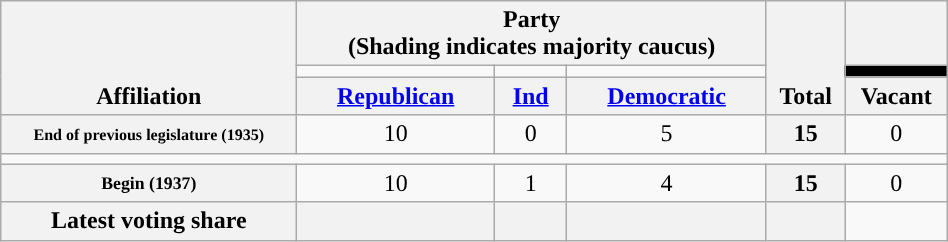<table class=wikitable style="text-align:center; width:50%">
<tr style="vertical-align:bottom;">
<th rowspan=3>Affiliation</th>
<th colspan=3>Party <div>(Shading indicates majority caucus)</div></th>
<th rowspan=3>Total</th>
<th></th>
</tr>
<tr style="height:5px">
<td style="background-color:"></td>
<td style="background-color:"></td>
<td style="background-color:"></td>
<td style="background-color:black"></td>
</tr>
<tr>
<th><a href='#'>Republican</a></th>
<th><a href='#'>Ind</a></th>
<th><a href='#'>Democratic</a></th>
<th>Vacant</th>
</tr>
<tr>
<th nowrap style="font-size:67%">End of previous legislature (1935)</th>
<td>10</td>
<td>0</td>
<td>5</td>
<th>15</th>
<td>0</td>
</tr>
<tr>
<td colspan=6></td>
</tr>
<tr>
<th nowrap style="font-size:74%">Begin (1937)</th>
<td>10</td>
<td>1</td>
<td>4</td>
<th>15</th>
<td>0</td>
</tr>
<tr>
<th>Latest voting share</th>
<th colspan=1 ></th>
<th></th>
<th></th>
<th colspan=1></th>
</tr>
</table>
